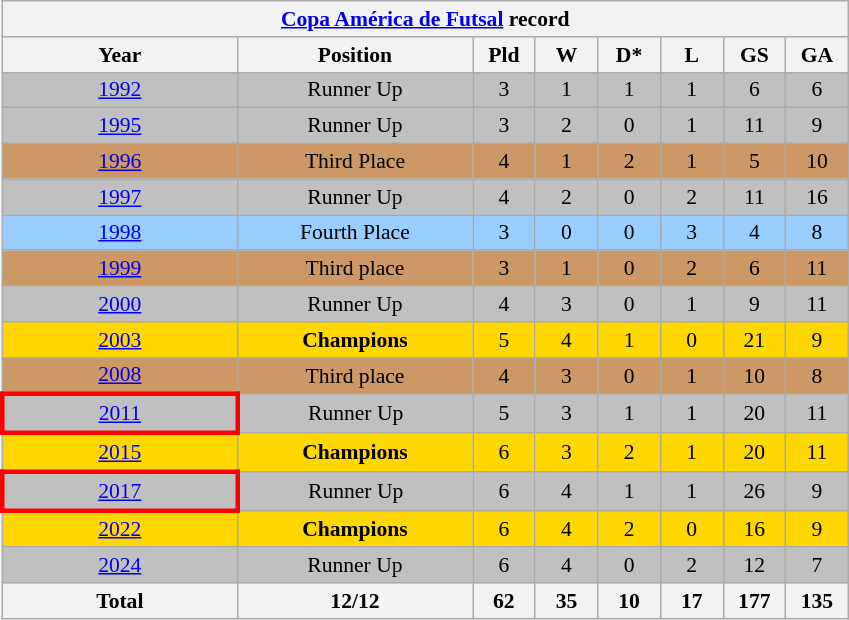<table class="wikitable" style="text-align: center;font-size:90%;">
<tr>
<th colspan=10><a href='#'>Copa América de Futsal</a> record</th>
</tr>
<tr>
<th width=150>Year</th>
<th width=150>Position</th>
<th width=35>Pld</th>
<th width=35>W</th>
<th width=35>D*</th>
<th width=35>L</th>
<th width=35>GS</th>
<th width=35>GA</th>
</tr>
<tr bgcolor=silver>
<td> <a href='#'>1992</a></td>
<td>Runner Up</td>
<td>3</td>
<td>1</td>
<td>1</td>
<td>1</td>
<td>6</td>
<td>6</td>
</tr>
<tr bgcolor=silver>
<td> <a href='#'>1995</a></td>
<td>Runner Up</td>
<td>3</td>
<td>2</td>
<td>0</td>
<td>1</td>
<td>11</td>
<td>9</td>
</tr>
<tr bgcolor="#cc9966">
<td> <a href='#'>1996</a></td>
<td>Third Place</td>
<td>4</td>
<td>1</td>
<td>2</td>
<td>1</td>
<td>5</td>
<td>10</td>
</tr>
<tr bgcolor=silver>
<td> <a href='#'>1997</a></td>
<td>Runner Up</td>
<td>4</td>
<td>2</td>
<td>0</td>
<td>2</td>
<td>11</td>
<td>16</td>
</tr>
<tr bgcolor=9acdff>
<td> <a href='#'>1998</a></td>
<td>Fourth Place</td>
<td>3</td>
<td>0</td>
<td>0</td>
<td>3</td>
<td>4</td>
<td>8</td>
</tr>
<tr bgcolor="#cc9966">
<td> <a href='#'>1999</a></td>
<td>Third place</td>
<td>3</td>
<td>1</td>
<td>0</td>
<td>2</td>
<td>6</td>
<td>11</td>
</tr>
<tr bgcolor=silver>
<td> <a href='#'>2000</a></td>
<td>Runner Up</td>
<td>4</td>
<td>3</td>
<td>0</td>
<td>1</td>
<td>9</td>
<td>11</td>
</tr>
<tr bgcolor=gold>
<td> <a href='#'>2003</a></td>
<td><strong>Champions</strong></td>
<td>5</td>
<td>4</td>
<td>1</td>
<td>0</td>
<td>21</td>
<td>9</td>
</tr>
<tr bgcolor="#cc9966">
<td> <a href='#'>2008</a></td>
<td>Third place</td>
<td>4</td>
<td>3</td>
<td>0</td>
<td>1</td>
<td>10</td>
<td>8</td>
</tr>
<tr bgcolor=silver>
<td style="border: 3px solid red"> <a href='#'>2011</a></td>
<td>Runner Up</td>
<td>5</td>
<td>3</td>
<td>1</td>
<td>1</td>
<td>20</td>
<td>11</td>
</tr>
<tr bgcolor=gold>
<td> <a href='#'>2015</a></td>
<td><strong>Champions</strong></td>
<td>6</td>
<td>3</td>
<td>2</td>
<td>1</td>
<td>20</td>
<td>11</td>
</tr>
<tr bgcolor=silver>
<td style="border: 3px solid red"> <a href='#'>2017</a></td>
<td>Runner Up</td>
<td>6</td>
<td>4</td>
<td>1</td>
<td>1</td>
<td>26</td>
<td>9</td>
</tr>
<tr bgcolor=gold>
<td> <a href='#'>2022</a></td>
<td><strong>Champions</strong></td>
<td>6</td>
<td>4</td>
<td>2</td>
<td>0</td>
<td>16</td>
<td>9</td>
</tr>
<tr bgcolor=silver>
<td> <a href='#'>2024</a></td>
<td>Runner Up</td>
<td>6</td>
<td>4</td>
<td>0</td>
<td>2</td>
<td>12</td>
<td>7</td>
</tr>
<tr>
<th><strong>Total</strong></th>
<th>12/12</th>
<th>62</th>
<th>35</th>
<th>10</th>
<th>17</th>
<th>177</th>
<th>135</th>
</tr>
</table>
